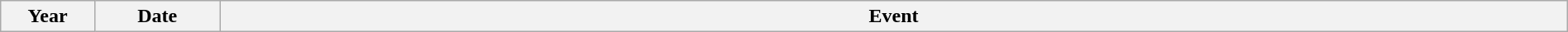<table class="wikitable" style="width:100%;">
<tr>
<th style="width:6%">Year</th>
<th style="width:8%">Date</th>
<th style="width:86%">Event</th>
</tr>
</table>
